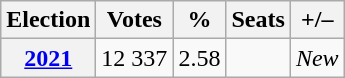<table class="wikitable" style="text-align: right;">
<tr>
<th>Election</th>
<th>Votes</th>
<th>%</th>
<th>Seats</th>
<th>+/–</th>
</tr>
<tr>
<th><a href='#'>2021</a></th>
<td>12 337</td>
<td>2.58</td>
<td></td>
<td><em>New</em></td>
</tr>
</table>
